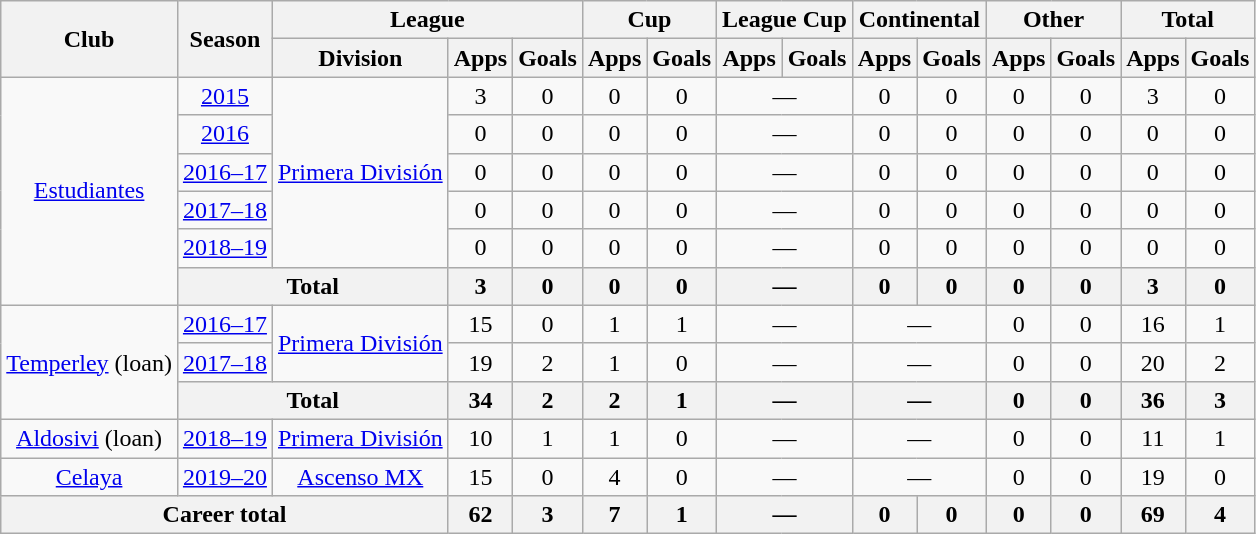<table class="wikitable" style="text-align:center">
<tr>
<th rowspan="2">Club</th>
<th rowspan="2">Season</th>
<th colspan="3">League</th>
<th colspan="2">Cup</th>
<th colspan="2">League Cup</th>
<th colspan="2">Continental</th>
<th colspan="2">Other</th>
<th colspan="2">Total</th>
</tr>
<tr>
<th>Division</th>
<th>Apps</th>
<th>Goals</th>
<th>Apps</th>
<th>Goals</th>
<th>Apps</th>
<th>Goals</th>
<th>Apps</th>
<th>Goals</th>
<th>Apps</th>
<th>Goals</th>
<th>Apps</th>
<th>Goals</th>
</tr>
<tr>
<td rowspan="6"><a href='#'>Estudiantes</a></td>
<td><a href='#'>2015</a></td>
<td rowspan="5"><a href='#'>Primera División</a></td>
<td>3</td>
<td>0</td>
<td>0</td>
<td>0</td>
<td colspan="2">—</td>
<td>0</td>
<td>0</td>
<td>0</td>
<td>0</td>
<td>3</td>
<td>0</td>
</tr>
<tr>
<td><a href='#'>2016</a></td>
<td>0</td>
<td>0</td>
<td>0</td>
<td>0</td>
<td colspan="2">—</td>
<td>0</td>
<td>0</td>
<td>0</td>
<td>0</td>
<td>0</td>
<td>0</td>
</tr>
<tr>
<td><a href='#'>2016–17</a></td>
<td>0</td>
<td>0</td>
<td>0</td>
<td>0</td>
<td colspan="2">—</td>
<td>0</td>
<td>0</td>
<td>0</td>
<td>0</td>
<td>0</td>
<td>0</td>
</tr>
<tr>
<td><a href='#'>2017–18</a></td>
<td>0</td>
<td>0</td>
<td>0</td>
<td>0</td>
<td colspan="2">—</td>
<td>0</td>
<td>0</td>
<td>0</td>
<td>0</td>
<td>0</td>
<td>0</td>
</tr>
<tr>
<td><a href='#'>2018–19</a></td>
<td>0</td>
<td>0</td>
<td>0</td>
<td>0</td>
<td colspan="2">—</td>
<td>0</td>
<td>0</td>
<td>0</td>
<td>0</td>
<td>0</td>
<td>0</td>
</tr>
<tr>
<th colspan="2">Total</th>
<th>3</th>
<th>0</th>
<th>0</th>
<th>0</th>
<th colspan="2">—</th>
<th>0</th>
<th>0</th>
<th>0</th>
<th>0</th>
<th>3</th>
<th>0</th>
</tr>
<tr>
<td rowspan="3"><a href='#'>Temperley</a> (loan)</td>
<td><a href='#'>2016–17</a></td>
<td rowspan="2"><a href='#'>Primera División</a></td>
<td>15</td>
<td>0</td>
<td>1</td>
<td>1</td>
<td colspan="2">—</td>
<td colspan="2">—</td>
<td>0</td>
<td>0</td>
<td>16</td>
<td>1</td>
</tr>
<tr>
<td><a href='#'>2017–18</a></td>
<td>19</td>
<td>2</td>
<td>1</td>
<td>0</td>
<td colspan="2">—</td>
<td colspan="2">—</td>
<td>0</td>
<td>0</td>
<td>20</td>
<td>2</td>
</tr>
<tr>
<th colspan="2">Total</th>
<th>34</th>
<th>2</th>
<th>2</th>
<th>1</th>
<th colspan="2">—</th>
<th colspan="2">—</th>
<th>0</th>
<th>0</th>
<th>36</th>
<th>3</th>
</tr>
<tr>
<td rowspan="1"><a href='#'>Aldosivi</a> (loan)</td>
<td><a href='#'>2018–19</a></td>
<td rowspan="1"><a href='#'>Primera División</a></td>
<td>10</td>
<td>1</td>
<td>1</td>
<td>0</td>
<td colspan="2">—</td>
<td colspan="2">—</td>
<td>0</td>
<td>0</td>
<td>11</td>
<td>1</td>
</tr>
<tr>
<td rowspan="1"><a href='#'>Celaya</a></td>
<td><a href='#'>2019–20</a></td>
<td rowspan="1"><a href='#'>Ascenso MX</a></td>
<td>15</td>
<td>0</td>
<td>4</td>
<td>0</td>
<td colspan="2">—</td>
<td colspan="2">—</td>
<td>0</td>
<td>0</td>
<td>19</td>
<td>0</td>
</tr>
<tr>
<th colspan="3">Career total</th>
<th>62</th>
<th>3</th>
<th>7</th>
<th>1</th>
<th colspan="2">—</th>
<th>0</th>
<th>0</th>
<th>0</th>
<th>0</th>
<th>69</th>
<th>4</th>
</tr>
</table>
